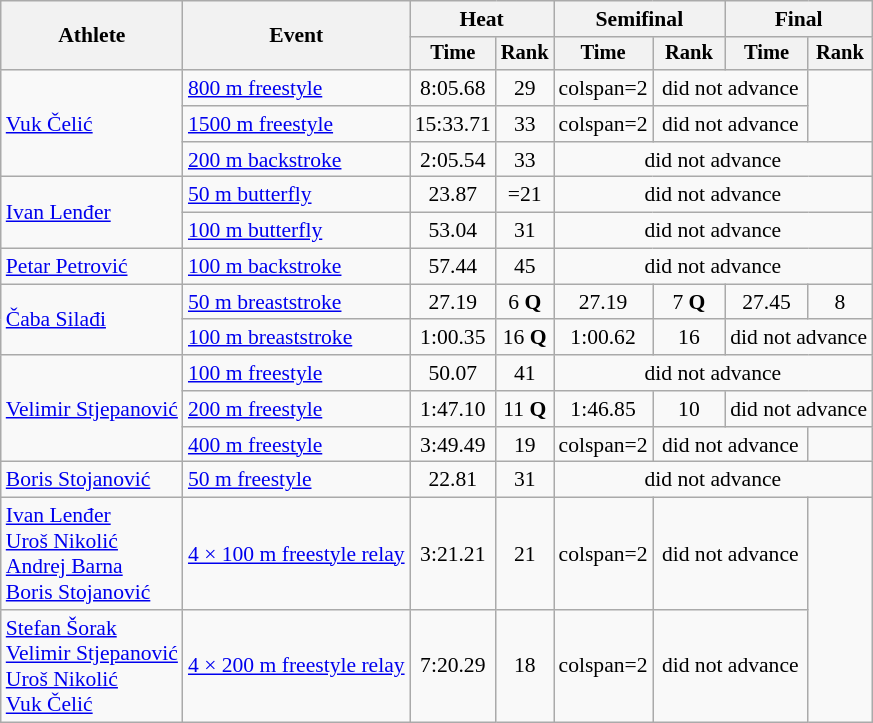<table class=wikitable style="font-size:90%">
<tr>
<th rowspan="2">Athlete</th>
<th rowspan="2">Event</th>
<th colspan="2">Heat</th>
<th colspan="2">Semifinal</th>
<th colspan="2">Final</th>
</tr>
<tr style="font-size:95%">
<th>Time</th>
<th>Rank</th>
<th>Time</th>
<th>Rank</th>
<th>Time</th>
<th>Rank</th>
</tr>
<tr align=center>
<td align=left rowspan=3><a href='#'>Vuk Čelić</a></td>
<td align=left><a href='#'>800 m freestyle</a></td>
<td>8:05.68</td>
<td>29</td>
<td>colspan=2 </td>
<td colspan=2>did not advance</td>
</tr>
<tr align=center>
<td align=left><a href='#'>1500 m freestyle</a></td>
<td>15:33.71</td>
<td>33</td>
<td>colspan=2 </td>
<td colspan=2>did not advance</td>
</tr>
<tr align=center>
<td align=left><a href='#'>200 m backstroke</a></td>
<td>2:05.54</td>
<td>33</td>
<td colspan=4>did not advance</td>
</tr>
<tr align=center>
<td align=left rowspan=2><a href='#'>Ivan Lenđer</a></td>
<td align=left><a href='#'>50 m butterfly</a></td>
<td>23.87</td>
<td>=21</td>
<td colspan=4>did not advance</td>
</tr>
<tr align=center>
<td align=left><a href='#'>100 m butterfly</a></td>
<td>53.04</td>
<td>31</td>
<td colspan=4>did not advance</td>
</tr>
<tr align=center>
<td align=left><a href='#'>Petar Petrović</a></td>
<td align=left><a href='#'>100 m backstroke</a></td>
<td>57.44</td>
<td>45</td>
<td colspan=4>did not advance</td>
</tr>
<tr align=center>
<td align=left rowspan=2><a href='#'>Čaba Silađi</a></td>
<td align=left><a href='#'>50 m breaststroke</a></td>
<td>27.19</td>
<td>6 <strong>Q</strong></td>
<td>27.19</td>
<td>7 <strong>Q</strong></td>
<td>27.45</td>
<td>8</td>
</tr>
<tr align=center>
<td align=left><a href='#'>100 m breaststroke</a></td>
<td>1:00.35</td>
<td>16 <strong>Q</strong></td>
<td>1:00.62</td>
<td>16</td>
<td colspan=2>did not advance</td>
</tr>
<tr align=center>
<td align=left rowspan=3><a href='#'>Velimir Stjepanović</a></td>
<td align=left><a href='#'>100 m freestyle</a></td>
<td>50.07</td>
<td>41</td>
<td colspan=4>did not advance</td>
</tr>
<tr align=center>
<td align=left><a href='#'>200 m freestyle</a></td>
<td>1:47.10</td>
<td>11 <strong>Q</strong></td>
<td>1:46.85</td>
<td>10</td>
<td colspan=2>did not advance</td>
</tr>
<tr align=center>
<td align=left><a href='#'>400 m freestyle</a></td>
<td>3:49.49</td>
<td>19</td>
<td>colspan=2 </td>
<td colspan=2>did not advance</td>
</tr>
<tr align=center>
<td align=left><a href='#'>Boris Stojanović</a></td>
<td align=left><a href='#'>50 m freestyle</a></td>
<td>22.81</td>
<td>31</td>
<td colspan=4>did not advance</td>
</tr>
<tr align=center>
<td align=left><a href='#'>Ivan Lenđer</a><br><a href='#'>Uroš Nikolić</a><br><a href='#'>Andrej Barna</a><br><a href='#'>Boris Stojanović</a></td>
<td align=left><a href='#'>4 × 100 m freestyle relay</a></td>
<td>3:21.21</td>
<td>21</td>
<td>colspan=2 </td>
<td colspan=2>did not advance</td>
</tr>
<tr align=center>
<td align=left><a href='#'>Stefan Šorak</a><br><a href='#'>Velimir Stjepanović</a><br><a href='#'>Uroš Nikolić</a><br><a href='#'>Vuk Čelić</a></td>
<td align=left><a href='#'>4 × 200 m freestyle relay</a></td>
<td>7:20.29</td>
<td>18</td>
<td>colspan=2 </td>
<td colspan=2>did not advance</td>
</tr>
</table>
